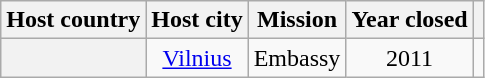<table class="wikitable plainrowheaders" style="text-align:center;">
<tr>
<th scope="col">Host country</th>
<th scope="col">Host city</th>
<th scope="col">Mission</th>
<th scope="col">Year closed</th>
<th scope="col"></th>
</tr>
<tr>
<th scope="row"></th>
<td><a href='#'>Vilnius</a></td>
<td>Embassy</td>
<td>2011</td>
<td></td>
</tr>
</table>
